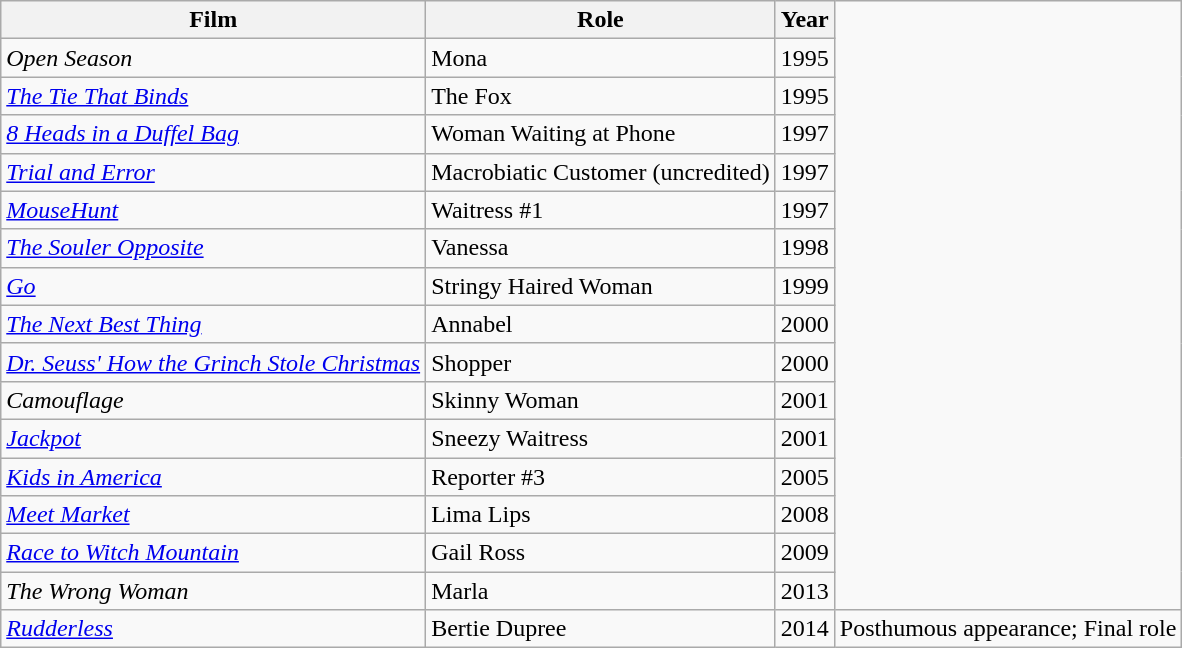<table class="wikitable sortable">
<tr>
<th>Film</th>
<th>Role</th>
<th>Year</th>
</tr>
<tr>
<td><em>Open Season</em></td>
<td>Mona</td>
<td>1995</td>
</tr>
<tr>
<td><em><a href='#'>The Tie That Binds</a></em></td>
<td>The Fox</td>
<td>1995</td>
</tr>
<tr>
<td><em><a href='#'>8 Heads in a Duffel Bag</a></em></td>
<td>Woman Waiting at Phone</td>
<td>1997</td>
</tr>
<tr>
<td><em><a href='#'>Trial and Error</a></em></td>
<td>Macrobiatic Customer (uncredited)</td>
<td>1997</td>
</tr>
<tr>
<td><em><a href='#'>MouseHunt</a></em></td>
<td>Waitress #1</td>
<td>1997</td>
</tr>
<tr>
<td><em><a href='#'>The Souler Opposite</a></em></td>
<td>Vanessa</td>
<td>1998</td>
</tr>
<tr>
<td><em><a href='#'>Go</a></em></td>
<td>Stringy Haired Woman</td>
<td>1999</td>
</tr>
<tr>
<td><em><a href='#'>The Next Best Thing</a></em></td>
<td>Annabel</td>
<td>2000</td>
</tr>
<tr>
<td><em><a href='#'>Dr. Seuss' How the Grinch Stole Christmas</a></em></td>
<td>Shopper</td>
<td>2000</td>
</tr>
<tr>
<td><em>Camouflage</em></td>
<td>Skinny Woman</td>
<td>2001</td>
</tr>
<tr>
<td><em><a href='#'>Jackpot</a></em></td>
<td>Sneezy Waitress</td>
<td>2001</td>
</tr>
<tr>
<td><em><a href='#'>Kids in America</a></em></td>
<td>Reporter #3</td>
<td>2005</td>
</tr>
<tr>
<td><em><a href='#'>Meet Market</a></em></td>
<td>Lima Lips</td>
<td>2008</td>
</tr>
<tr>
<td><em><a href='#'>Race to Witch Mountain</a></em></td>
<td>Gail Ross</td>
<td>2009</td>
</tr>
<tr>
<td><em>The Wrong Woman</em></td>
<td>Marla</td>
<td>2013</td>
</tr>
<tr>
<td><em><a href='#'>Rudderless</a></em></td>
<td>Bertie Dupree</td>
<td>2014</td>
<td>Posthumous appearance; Final role</td>
</tr>
</table>
